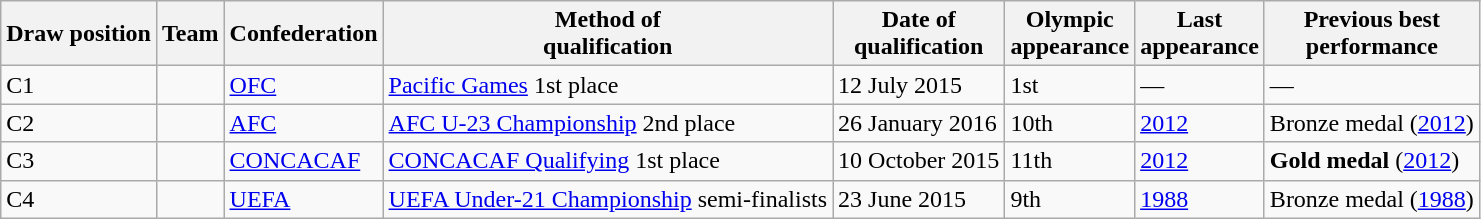<table class="wikitable sortable">
<tr>
<th>Draw position</th>
<th>Team</th>
<th>Confederation</th>
<th>Method of<br>qualification</th>
<th>Date of<br>qualification</th>
<th>Olympic<br>appearance</th>
<th>Last<br>appearance</th>
<th>Previous best<br>performance</th>
</tr>
<tr>
<td>C1</td>
<td style=white-space:nowrap></td>
<td><a href='#'>OFC</a></td>
<td><a href='#'>Pacific Games</a> 1st place</td>
<td>12 July 2015</td>
<td data-sort-value="1">1st</td>
<td data-sort-value="2016">—</td>
<td data-sort-value="0.0">—</td>
</tr>
<tr>
<td>C2</td>
<td style=white-space:nowrap></td>
<td><a href='#'>AFC</a></td>
<td><a href='#'>AFC U-23 Championship</a> 2nd place</td>
<td>26 January 2016</td>
<td data-sort-value="10">10th</td>
<td><a href='#'>2012</a></td>
<td data-sort-value="5.1">Bronze medal (<a href='#'>2012</a>)</td>
</tr>
<tr>
<td>C3</td>
<td style=white-space:nowrap></td>
<td><a href='#'>CONCACAF</a></td>
<td><a href='#'>CONCACAF Qualifying</a> 1st place</td>
<td>10 October 2015</td>
<td data-sort-value="11">11th</td>
<td><a href='#'>2012</a></td>
<td data-sort-value="7.1"><strong>Gold medal</strong> (<a href='#'>2012</a>)</td>
</tr>
<tr>
<td>C4</td>
<td style=white-space:nowrap></td>
<td><a href='#'>UEFA</a></td>
<td><a href='#'>UEFA Under-21 Championship</a> semi-finalists</td>
<td>23 June 2015</td>
<td data-sort-value="9">9th</td>
<td><a href='#'>1988</a></td>
<td data-sort-value="5.1">Bronze medal (<a href='#'>1988</a>)</td>
</tr>
</table>
